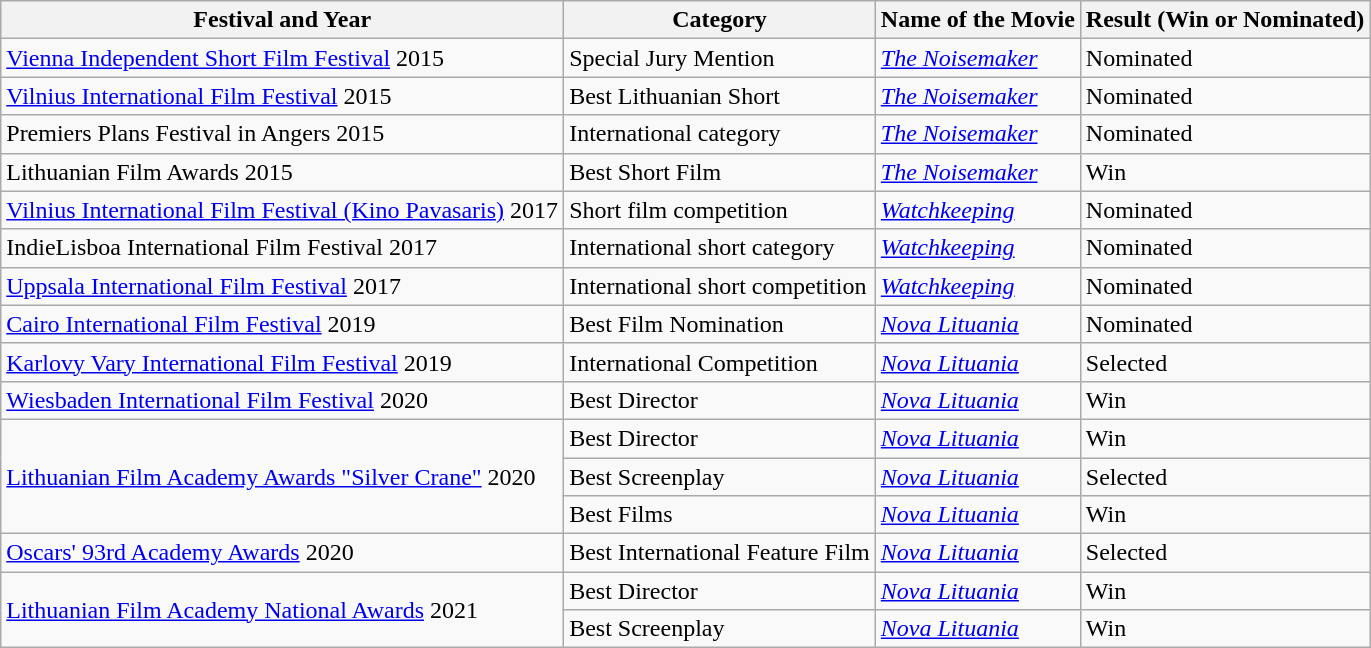<table class="wikitable sortable">
<tr>
<th>Festival and Year</th>
<th>Category</th>
<th>Name of the Movie</th>
<th>Result (Win or Nominated)</th>
</tr>
<tr>
<td><a href='#'>Vienna Independent Short Film Festival</a> 2015 </td>
<td>Special Jury Mention</td>
<td><em><a href='#'>The Noisemaker</a></em></td>
<td>Nominated</td>
</tr>
<tr>
<td><a href='#'>Vilnius International Film Festival</a> 2015 </td>
<td>Best Lithuanian Short</td>
<td><em><a href='#'>The Noisemaker</a></em></td>
<td>Nominated</td>
</tr>
<tr>
<td>Premiers Plans Festival in Angers 2015 </td>
<td>International category</td>
<td><em><a href='#'>The Noisemaker</a></em></td>
<td>Nominated</td>
</tr>
<tr>
<td>Lithuanian Film Awards 2015</td>
<td>Best Short Film</td>
<td><em><a href='#'>The Noisemaker</a></em></td>
<td>Win</td>
</tr>
<tr>
<td><a href='#'>Vilnius International Film Festival (Kino Pavasaris)</a> 2017</td>
<td>Short film competition</td>
<td><em><a href='#'>Watchkeeping</a></em></td>
<td>Nominated</td>
</tr>
<tr>
<td>IndieLisboa International Film Festival 2017 </td>
<td>International short category</td>
<td><em><a href='#'>Watchkeeping</a></em></td>
<td>Nominated</td>
</tr>
<tr>
<td><a href='#'>Uppsala International Film Festival</a> 2017</td>
<td>International short competition</td>
<td><em><a href='#'>Watchkeeping</a></em></td>
<td>Nominated</td>
</tr>
<tr>
<td><a href='#'>Cairo International Film Festival</a> 2019</td>
<td>Best Film Nomination</td>
<td><em><a href='#'>Nova Lituania</a></em></td>
<td>Nominated</td>
</tr>
<tr>
<td><a href='#'>Karlovy Vary International Film Festival</a> 2019</td>
<td>International Competition</td>
<td><em><a href='#'>Nova Lituania</a></em></td>
<td>Selected</td>
</tr>
<tr>
<td><a href='#'>Wiesbaden International Film Festival</a> 2020</td>
<td>Best Director</td>
<td><em><a href='#'>Nova Lituania</a></em></td>
<td>Win</td>
</tr>
<tr>
<td rowspan="3"><a href='#'>Lithuanian Film Academy Awards "Silver Crane"</a> 2020</td>
<td>Best Director</td>
<td><em><a href='#'>Nova Lituania</a></em></td>
<td>Win</td>
</tr>
<tr>
<td>Best Screenplay</td>
<td><em><a href='#'>Nova Lituania</a></em></td>
<td>Selected</td>
</tr>
<tr>
<td>Best Films</td>
<td><em><a href='#'>Nova Lituania</a></em></td>
<td>Win</td>
</tr>
<tr>
<td><a href='#'>Oscars' 93rd Academy Awards</a> 2020</td>
<td>Best International Feature Film</td>
<td><em><a href='#'>Nova Lituania</a></em></td>
<td>Selected</td>
</tr>
<tr>
<td rowspan="2"><a href='#'>Lithuanian Film Academy National Awards</a> 2021</td>
<td>Best Director</td>
<td><em><a href='#'>Nova Lituania</a></em></td>
<td>Win</td>
</tr>
<tr>
<td>Best Screenplay</td>
<td><em><a href='#'>Nova Lituania</a></em></td>
<td>Win</td>
</tr>
</table>
